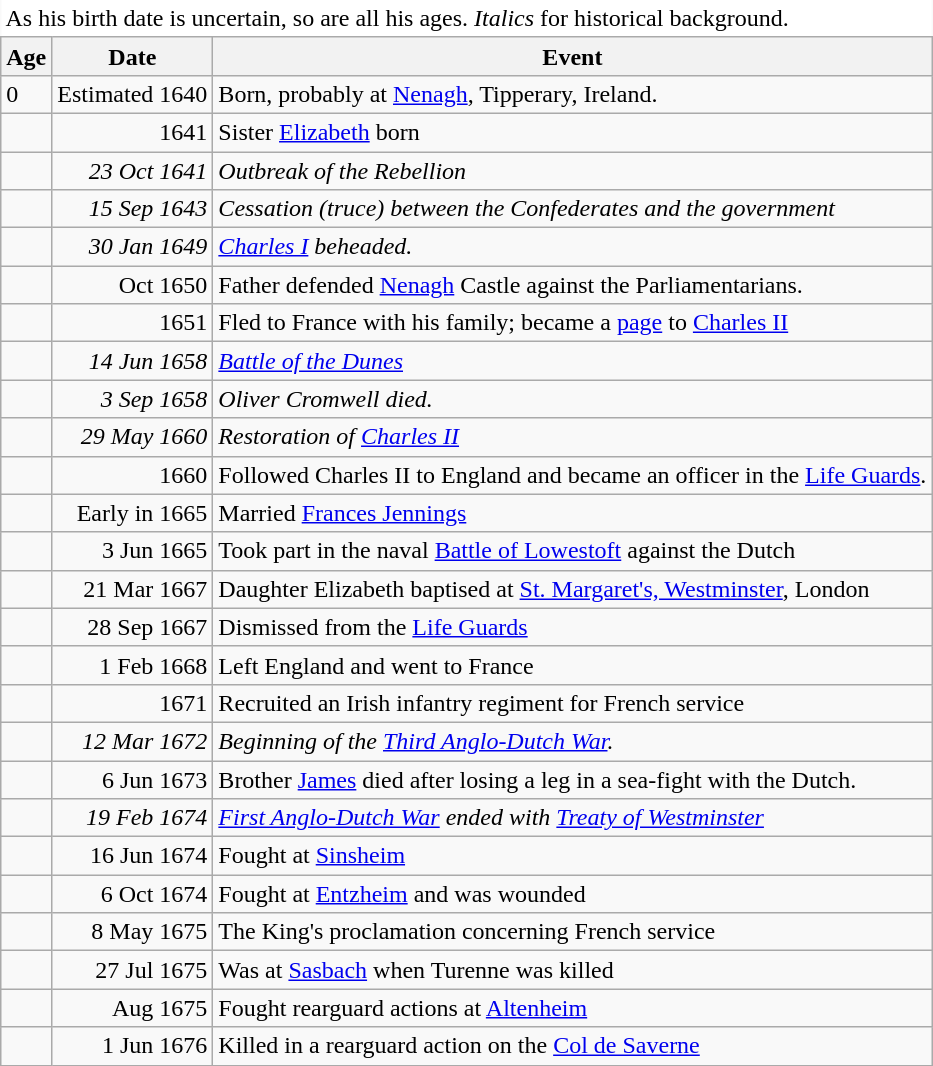<table class="wikitable mw-collapsible mw-collapsed" style="border: none;">
<tr>
<td colspan=3 style="background: white; border: none;">As his birth date is uncertain, so are all his ages. <em>Italics</em> for historical background.</td>
</tr>
<tr>
<th scope="col">Age</th>
<th scope="col">Date</th>
<th scope="col">Event</th>
</tr>
<tr>
<td>0</td>
<td align=right>Estimated 1640</td>
<td>Born, probably at <a href='#'>Nenagh</a>, Tipperary, Ireland.</td>
</tr>
<tr>
<td></td>
<td align=right>1641</td>
<td>Sister <a href='#'>Elizabeth</a> born</td>
</tr>
<tr>
<td></td>
<td align=right><em>23 Oct 1641</em></td>
<td><em>Outbreak of the Rebellion</em></td>
</tr>
<tr>
<td></td>
<td align=right><em>15 Sep 1643</em></td>
<td><em>Cessation (truce) between the Confederates and the government</em></td>
</tr>
<tr>
<td></td>
<td align=right><em>30 Jan 1649</em></td>
<td><em><a href='#'>Charles I</a> beheaded.</em></td>
</tr>
<tr>
<td></td>
<td align=right>Oct 1650</td>
<td>Father defended <a href='#'>Nenagh</a> Castle against the Parliamentarians.</td>
</tr>
<tr>
<td></td>
<td align=right>1651</td>
<td>Fled to France with his family; became a <a href='#'>page</a> to <a href='#'>Charles II</a></td>
</tr>
<tr>
<td></td>
<td align=right><em>14 Jun 1658</em></td>
<td><em><a href='#'>Battle of the Dunes</a></em></td>
</tr>
<tr>
<td></td>
<td align=right><em>3 Sep 1658</em></td>
<td><em>Oliver Cromwell died.</em></td>
</tr>
<tr>
<td></td>
<td align=right><em>29 May 1660</em></td>
<td><em>Restoration of <a href='#'>Charles II</a></em></td>
</tr>
<tr>
<td></td>
<td align=right>1660</td>
<td>Followed Charles II to England and became an officer in the <a href='#'>Life Guards</a>.</td>
</tr>
<tr>
<td></td>
<td align=right>Early in 1665</td>
<td>Married <a href='#'>Frances Jennings</a></td>
</tr>
<tr>
<td></td>
<td align=right>3 Jun 1665</td>
<td>Took part in the naval <a href='#'>Battle of Lowestoft</a> against the Dutch</td>
</tr>
<tr>
<td></td>
<td align=right>21 Mar 1667</td>
<td>Daughter Elizabeth baptised at <a href='#'>St. Margaret's, Westminster</a>, London</td>
</tr>
<tr>
<td></td>
<td align=right>28 Sep 1667</td>
<td>Dismissed from the <a href='#'>Life Guards</a></td>
</tr>
<tr>
<td></td>
<td align=right>1 Feb 1668</td>
<td>Left England and went to France</td>
</tr>
<tr>
<td></td>
<td align=right>1671</td>
<td>Recruited an Irish infantry regiment for French service</td>
</tr>
<tr>
<td></td>
<td align=right><em>12 Mar 1672</em></td>
<td><em>Beginning of the <a href='#'>Third Anglo-Dutch War</a>.</em></td>
</tr>
<tr>
<td></td>
<td align=right>6 Jun 1673</td>
<td>Brother <a href='#'>James</a> died after losing a leg in a sea-fight with the Dutch.</td>
</tr>
<tr>
<td></td>
<td align=right><em>19 Feb 1674</em></td>
<td><em><a href='#'>First Anglo-Dutch War</a> ended with <a href='#'>Treaty of Westminster</a></em></td>
</tr>
<tr>
<td></td>
<td align=right>16 Jun 1674</td>
<td>Fought at <a href='#'>Sinsheim</a></td>
</tr>
<tr>
<td></td>
<td align=right>6 Oct 1674</td>
<td>Fought at <a href='#'>Entzheim</a> and was wounded</td>
</tr>
<tr>
<td></td>
<td align=right>8 May 1675</td>
<td>The King's proclamation concerning French service</td>
</tr>
<tr>
<td></td>
<td align=right>27 Jul 1675</td>
<td>Was at <a href='#'>Sasbach</a> when Turenne was killed</td>
</tr>
<tr>
<td></td>
<td align=right>Aug 1675</td>
<td>Fought rearguard actions at <a href='#'>Altenheim</a></td>
</tr>
<tr>
<td></td>
<td align=right>1 Jun 1676</td>
<td>Killed in a rearguard action on the <a href='#'>Col de Saverne</a></td>
</tr>
</table>
